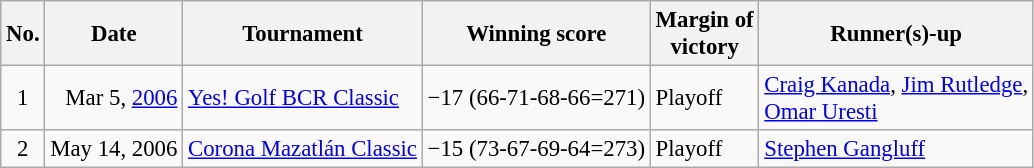<table class="wikitable" style="font-size:95%;">
<tr>
<th>No.</th>
<th>Date</th>
<th>Tournament</th>
<th>Winning score</th>
<th>Margin of<br>victory</th>
<th>Runner(s)-up</th>
</tr>
<tr>
<td align=center>1</td>
<td align=right>Mar 5, <a href='#'>2006</a></td>
<td><a href='#'>Yes! Golf BCR Classic</a></td>
<td>−17 (66-71-68-66=271)</td>
<td>Playoff</td>
<td> <a href='#'>Craig Kanada</a>,  <a href='#'>Jim Rutledge</a>,<br> <a href='#'>Omar Uresti</a></td>
</tr>
<tr>
<td align=center>2</td>
<td align=right>May 14, 2006</td>
<td><a href='#'>Corona Mazatlán Classic</a></td>
<td>−15 (73-67-69-64=273)</td>
<td>Playoff</td>
<td> <a href='#'>Stephen Gangluff</a></td>
</tr>
</table>
